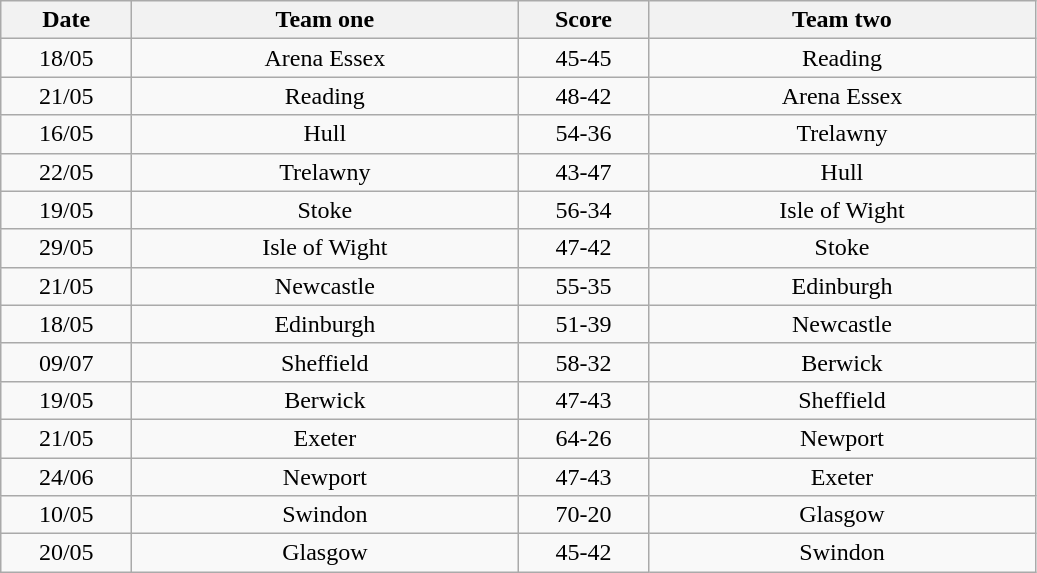<table class="wikitable" style="text-align: center">
<tr>
<th width=80>Date</th>
<th width=250>Team one</th>
<th width=80>Score</th>
<th width=250>Team two</th>
</tr>
<tr>
<td>18/05</td>
<td>Arena Essex</td>
<td>45-45</td>
<td>Reading</td>
</tr>
<tr>
<td>21/05</td>
<td>Reading</td>
<td>48-42</td>
<td>Arena Essex</td>
</tr>
<tr>
<td>16/05</td>
<td>Hull</td>
<td>54-36</td>
<td>Trelawny</td>
</tr>
<tr>
<td>22/05</td>
<td>Trelawny</td>
<td>43-47</td>
<td>Hull</td>
</tr>
<tr>
<td>19/05</td>
<td>Stoke</td>
<td>56-34</td>
<td>Isle of Wight</td>
</tr>
<tr>
<td>29/05</td>
<td>Isle of Wight</td>
<td>47-42</td>
<td>Stoke</td>
</tr>
<tr>
<td>21/05</td>
<td>Newcastle</td>
<td>55-35</td>
<td>Edinburgh</td>
</tr>
<tr>
<td>18/05</td>
<td>Edinburgh</td>
<td>51-39</td>
<td>Newcastle</td>
</tr>
<tr>
<td>09/07</td>
<td>Sheffield</td>
<td>58-32</td>
<td>Berwick</td>
</tr>
<tr>
<td>19/05</td>
<td>Berwick</td>
<td>47-43</td>
<td>Sheffield</td>
</tr>
<tr>
<td>21/05</td>
<td>Exeter</td>
<td>64-26</td>
<td>Newport</td>
</tr>
<tr>
<td>24/06</td>
<td>Newport</td>
<td>47-43</td>
<td>Exeter</td>
</tr>
<tr>
<td>10/05</td>
<td>Swindon</td>
<td>70-20</td>
<td>Glasgow</td>
</tr>
<tr>
<td>20/05</td>
<td>Glasgow</td>
<td>45-42</td>
<td>Swindon</td>
</tr>
</table>
